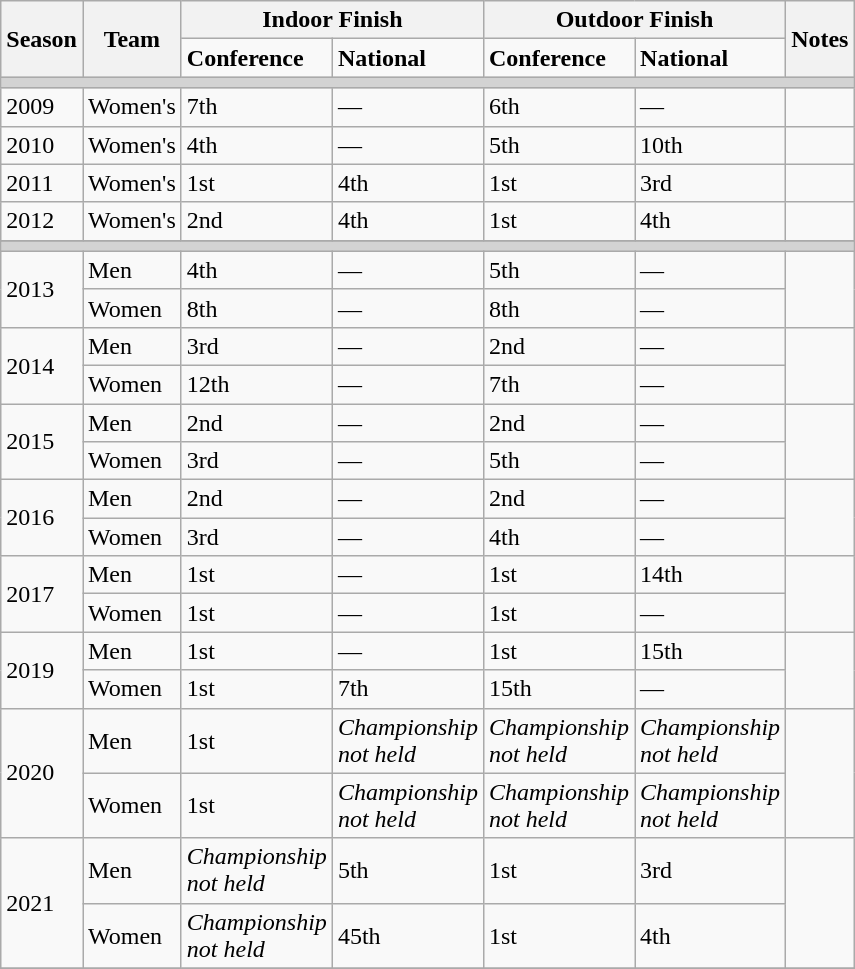<table class="wikitable">
<tr>
<th rowspan="2">Season</th>
<th rowspan="2">Team</th>
<th colspan="2">Indoor Finish</th>
<th colspan="2">Outdoor Finish</th>
<th rowspan="2">Notes</th>
</tr>
<tr>
<td width="80px"><strong>Conference</strong></td>
<td width="80px"><strong>National</strong></td>
<td width="80px"><strong>Conference</strong></td>
<td width="80px"><strong>National</strong></td>
</tr>
<tr style="background: #D3D3D3;">
<td colspan="7"></td>
</tr>
<tr>
<td>2009</td>
<td>Women's</td>
<td>7th</td>
<td>—</td>
<td>6th</td>
<td>—</td>
<td></td>
</tr>
<tr>
<td>2010</td>
<td>Women's</td>
<td>4th</td>
<td>—</td>
<td>5th</td>
<td>10th</td>
<td></td>
</tr>
<tr>
<td>2011</td>
<td>Women's</td>
<td>1st</td>
<td>4th</td>
<td>1st</td>
<td>3rd</td>
<td></td>
</tr>
<tr>
<td>2012</td>
<td>Women's</td>
<td>2nd</td>
<td>4th</td>
<td>1st</td>
<td>4th</td>
<td><br></td>
</tr>
<tr>
</tr>
<tr style="background: #D3D3D3;">
<td colspan="7"></td>
</tr>
<tr>
<td rowspan="2">2013</td>
<td>Men</td>
<td>4th</td>
<td>—</td>
<td>5th</td>
<td>—</td>
<td rowspan="2"></td>
</tr>
<tr>
<td>Women</td>
<td>8th</td>
<td>—</td>
<td>8th</td>
<td>—</td>
</tr>
<tr>
<td rowspan="2">2014</td>
<td>Men</td>
<td>3rd</td>
<td>—</td>
<td>2nd</td>
<td>—</td>
<td rowspan="2"></td>
</tr>
<tr>
<td>Women</td>
<td>12th</td>
<td>—</td>
<td>7th</td>
<td>—</td>
</tr>
<tr>
<td rowspan="2">2015</td>
<td>Men</td>
<td>2nd</td>
<td>—</td>
<td>2nd</td>
<td>—</td>
<td rowspan="2"></td>
</tr>
<tr>
<td>Women</td>
<td>3rd</td>
<td>—</td>
<td>5th</td>
<td>—</td>
</tr>
<tr>
<td rowspan="2">2016</td>
<td>Men</td>
<td>2nd</td>
<td>—</td>
<td>2nd</td>
<td>—</td>
<td rowspan="2"></td>
</tr>
<tr>
<td>Women</td>
<td>3rd</td>
<td>—</td>
<td>4th</td>
<td>—</td>
</tr>
<tr>
<td rowspan="2">2017</td>
<td>Men</td>
<td>1st</td>
<td>—</td>
<td>1st</td>
<td>14th</td>
<td rowspan="2"><br></td>
</tr>
<tr>
<td>Women</td>
<td>1st</td>
<td>—</td>
<td>1st</td>
<td>—</td>
</tr>
<tr>
<td rowspan="2">2019</td>
<td>Men</td>
<td>1st</td>
<td>—</td>
<td>1st</td>
<td>15th</td>
<td rowspan="2"></td>
</tr>
<tr>
<td>Women</td>
<td>1st</td>
<td>7th</td>
<td>15th</td>
<td>—</td>
</tr>
<tr>
<td rowspan="2">2020</td>
<td>Men</td>
<td>1st</td>
<td><em>Championship not held</em></td>
<td><em>Championship not held</em></td>
<td><em>Championship not held</em></td>
<td rowspan="2"></td>
</tr>
<tr>
<td>Women</td>
<td>1st</td>
<td><em>Championship not held</em></td>
<td><em>Championship not held</em></td>
<td><em>Championship not held</em></td>
</tr>
<tr>
<td rowspan="2">2021</td>
<td>Men</td>
<td><em>Championship not held</em></td>
<td>5th</td>
<td>1st</td>
<td>3rd</td>
<td rowspan="2"></td>
</tr>
<tr>
<td>Women</td>
<td><em>Championship not held</em></td>
<td>45th</td>
<td>1st</td>
<td>4th</td>
</tr>
<tr>
</tr>
</table>
